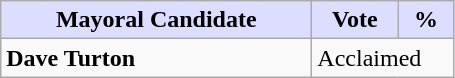<table class="wikitable">
<tr>
<th style="background:#ddf; width:200px;">Mayoral Candidate</th>
<th style="background:#ddf; width:50px;">Vote</th>
<th style="background:#ddf; width:30px;">%</th>
</tr>
<tr>
<td><strong>Dave Turton</strong></td>
<td colspan="2">Acclaimed</td>
</tr>
</table>
